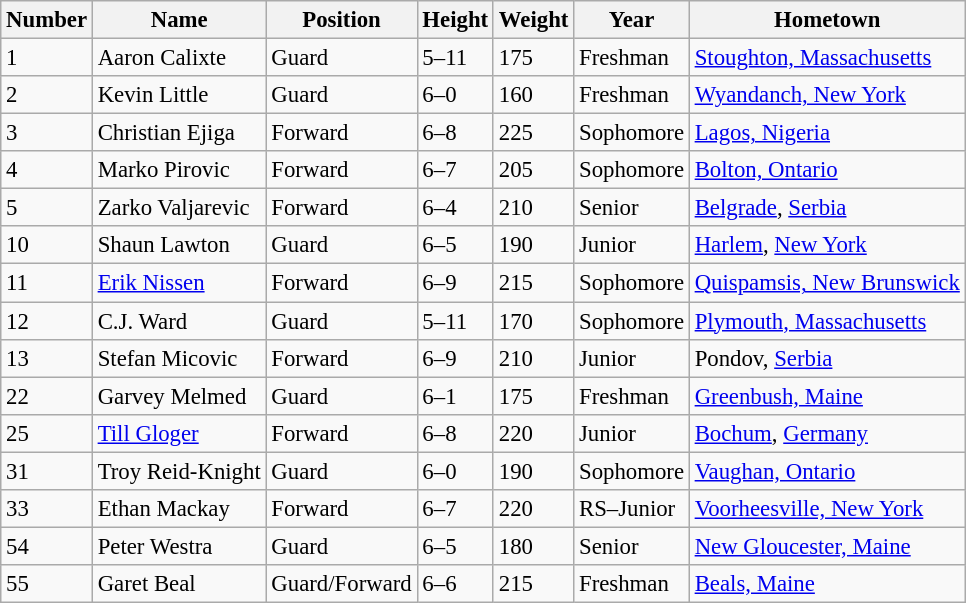<table class="wikitable sortable" style="font-size: 95%;">
<tr>
<th>Number</th>
<th>Name</th>
<th>Position</th>
<th>Height</th>
<th>Weight</th>
<th>Year</th>
<th>Hometown</th>
</tr>
<tr>
<td>1</td>
<td>Aaron Calixte</td>
<td>Guard</td>
<td>5–11</td>
<td>175</td>
<td>Freshman</td>
<td><a href='#'>Stoughton, Massachusetts</a></td>
</tr>
<tr>
<td>2</td>
<td>Kevin Little</td>
<td>Guard</td>
<td>6–0</td>
<td>160</td>
<td>Freshman</td>
<td><a href='#'>Wyandanch, New York</a></td>
</tr>
<tr>
<td>3</td>
<td>Christian Ejiga</td>
<td>Forward</td>
<td>6–8</td>
<td>225</td>
<td>Sophomore</td>
<td><a href='#'>Lagos, Nigeria</a></td>
</tr>
<tr>
<td>4</td>
<td>Marko Pirovic</td>
<td>Forward</td>
<td>6–7</td>
<td>205</td>
<td>Sophomore</td>
<td><a href='#'>Bolton, Ontario</a></td>
</tr>
<tr>
<td>5</td>
<td>Zarko Valjarevic</td>
<td>Forward</td>
<td>6–4</td>
<td>210</td>
<td>Senior</td>
<td><a href='#'>Belgrade</a>, <a href='#'>Serbia</a></td>
</tr>
<tr>
<td>10</td>
<td>Shaun Lawton</td>
<td>Guard</td>
<td>6–5</td>
<td>190</td>
<td>Junior</td>
<td><a href='#'>Harlem</a>, <a href='#'>New York</a></td>
</tr>
<tr>
<td>11</td>
<td><a href='#'>Erik Nissen</a></td>
<td>Forward</td>
<td>6–9</td>
<td>215</td>
<td>Sophomore</td>
<td><a href='#'>Quispamsis, New Brunswick</a></td>
</tr>
<tr>
<td>12</td>
<td>C.J. Ward</td>
<td>Guard</td>
<td>5–11</td>
<td>170</td>
<td>Sophomore</td>
<td><a href='#'>Plymouth, Massachusetts</a></td>
</tr>
<tr>
<td>13</td>
<td>Stefan Micovic</td>
<td>Forward</td>
<td>6–9</td>
<td>210</td>
<td>Junior</td>
<td>Pondov, <a href='#'>Serbia</a></td>
</tr>
<tr>
<td>22</td>
<td>Garvey Melmed</td>
<td>Guard</td>
<td>6–1</td>
<td>175</td>
<td>Freshman</td>
<td><a href='#'>Greenbush, Maine</a></td>
</tr>
<tr>
<td>25</td>
<td><a href='#'>Till Gloger</a></td>
<td>Forward</td>
<td>6–8</td>
<td>220</td>
<td>Junior</td>
<td><a href='#'>Bochum</a>, <a href='#'>Germany</a></td>
</tr>
<tr>
<td>31</td>
<td>Troy Reid-Knight</td>
<td>Guard</td>
<td>6–0</td>
<td>190</td>
<td>Sophomore</td>
<td><a href='#'>Vaughan, Ontario</a></td>
</tr>
<tr>
<td>33</td>
<td>Ethan Mackay</td>
<td>Forward</td>
<td>6–7</td>
<td>220</td>
<td>RS–Junior</td>
<td><a href='#'>Voorheesville, New York</a></td>
</tr>
<tr>
<td>54</td>
<td>Peter Westra</td>
<td>Guard</td>
<td>6–5</td>
<td>180</td>
<td>Senior</td>
<td><a href='#'>New Gloucester, Maine</a></td>
</tr>
<tr>
<td>55</td>
<td>Garet Beal</td>
<td>Guard/Forward</td>
<td>6–6</td>
<td>215</td>
<td>Freshman</td>
<td><a href='#'>Beals, Maine</a></td>
</tr>
</table>
